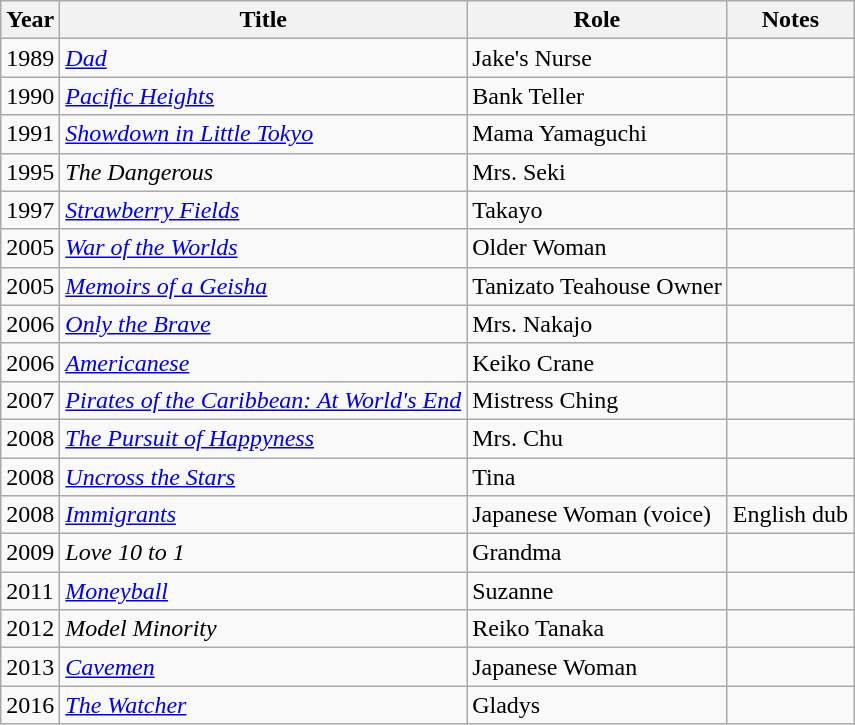<table class="wikitable sortable">
<tr>
<th>Year</th>
<th>Title</th>
<th>Role</th>
<th>Notes</th>
</tr>
<tr>
<td>1989</td>
<td><em><a href='#'>Dad</a></em></td>
<td>Jake's Nurse</td>
<td></td>
</tr>
<tr>
<td>1990</td>
<td><em><a href='#'>Pacific Heights</a></em></td>
<td>Bank Teller</td>
<td></td>
</tr>
<tr>
<td>1991</td>
<td><em><a href='#'>Showdown in Little Tokyo</a></em></td>
<td>Mama Yamaguchi</td>
<td></td>
</tr>
<tr>
<td>1995</td>
<td><em>The Dangerous</em></td>
<td>Mrs. Seki</td>
<td></td>
</tr>
<tr>
<td>1997</td>
<td><em><a href='#'>Strawberry Fields</a></em></td>
<td>Takayo</td>
<td></td>
</tr>
<tr>
<td>2005</td>
<td><em><a href='#'>War of the Worlds</a></em></td>
<td>Older Woman</td>
<td></td>
</tr>
<tr>
<td>2005</td>
<td><em><a href='#'>Memoirs of a Geisha</a></em></td>
<td>Tanizato Teahouse Owner</td>
<td></td>
</tr>
<tr>
<td>2006</td>
<td><em><a href='#'>Only the Brave</a></em></td>
<td>Mrs. Nakajo</td>
<td></td>
</tr>
<tr>
<td>2006</td>
<td><em><a href='#'>Americanese</a></em></td>
<td>Keiko Crane</td>
<td></td>
</tr>
<tr>
<td>2007</td>
<td><em><a href='#'>Pirates of the Caribbean: At World's End</a></em></td>
<td>Mistress Ching</td>
<td></td>
</tr>
<tr>
<td>2008</td>
<td><em><a href='#'>The Pursuit of Happyness</a></em></td>
<td>Mrs. Chu</td>
<td></td>
</tr>
<tr>
<td>2008</td>
<td><em><a href='#'>Uncross the Stars</a></em></td>
<td>Tina</td>
<td></td>
</tr>
<tr>
<td>2008</td>
<td><em><a href='#'>Immigrants</a></em></td>
<td>Japanese Woman (voice)</td>
<td>English dub</td>
</tr>
<tr>
<td>2009</td>
<td><em>Love 10 to 1</em></td>
<td>Grandma</td>
<td></td>
</tr>
<tr>
<td>2011</td>
<td><em><a href='#'>Moneyball</a></em></td>
<td>Suzanne</td>
<td></td>
</tr>
<tr>
<td>2012</td>
<td><em>Model Minority</em></td>
<td>Reiko Tanaka</td>
<td></td>
</tr>
<tr>
<td>2013</td>
<td><em><a href='#'>Cavemen</a></em></td>
<td>Japanese Woman</td>
<td></td>
</tr>
<tr>
<td>2016</td>
<td><em><a href='#'>The Watcher</a></em></td>
<td>Gladys</td>
<td></td>
</tr>
</table>
